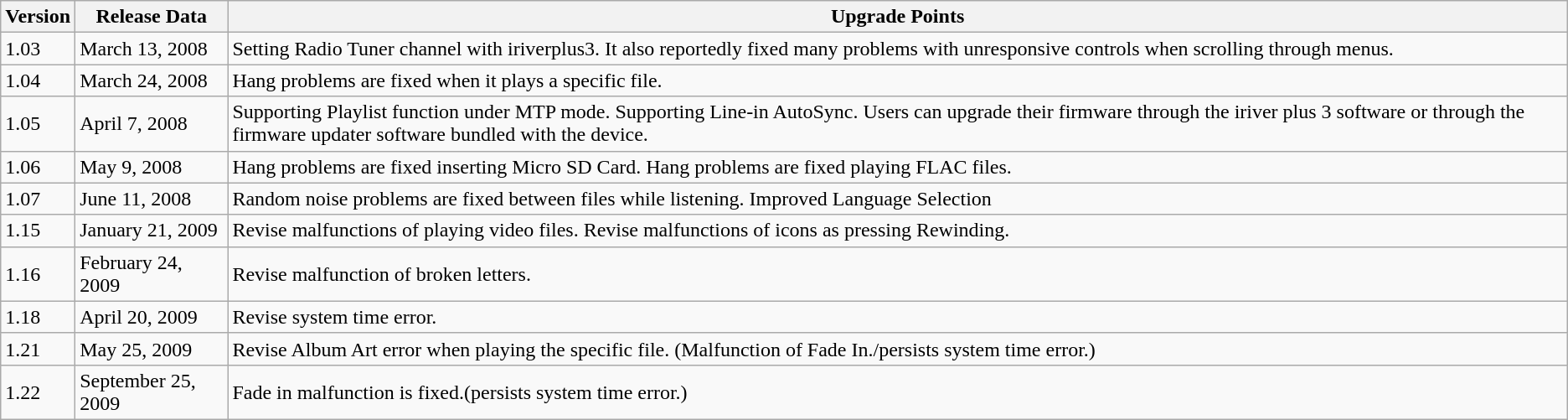<table class="wikitable">
<tr>
<th>Version</th>
<th>Release Data</th>
<th>Upgrade Points</th>
</tr>
<tr>
<td>1.03</td>
<td>March 13, 2008</td>
<td>Setting Radio Tuner channel with iriverplus3. It also reportedly fixed many problems with unresponsive controls when scrolling through menus.</td>
</tr>
<tr>
<td>1.04</td>
<td>March 24, 2008</td>
<td>Hang problems are fixed when it plays a specific file.</td>
</tr>
<tr>
<td>1.05</td>
<td>April 7, 2008</td>
<td>Supporting Playlist function under MTP mode. Supporting Line-in AutoSync. Users can upgrade their firmware through the iriver plus 3 software or through the firmware updater software bundled with the device.</td>
</tr>
<tr>
<td>1.06</td>
<td>May 9, 2008</td>
<td>Hang problems are fixed inserting Micro SD Card. Hang problems are fixed playing FLAC files.</td>
</tr>
<tr>
<td>1.07</td>
<td>June 11, 2008</td>
<td>Random noise problems are fixed between files while listening. Improved Language Selection</td>
</tr>
<tr>
<td>1.15</td>
<td>January 21, 2009</td>
<td>Revise malfunctions of playing video files. Revise malfunctions of icons as pressing Rewinding.</td>
</tr>
<tr>
<td>1.16</td>
<td>February 24, 2009</td>
<td>Revise malfunction of broken letters.</td>
</tr>
<tr>
<td>1.18</td>
<td>April 20, 2009</td>
<td>Revise system time error.</td>
</tr>
<tr>
<td>1.21</td>
<td>May 25, 2009</td>
<td>Revise Album Art error when playing the specific file. (Malfunction of Fade In./persists system time error.)</td>
</tr>
<tr>
<td>1.22</td>
<td>September 25, 2009</td>
<td>Fade in malfunction is fixed.(persists system time error.)</td>
</tr>
</table>
